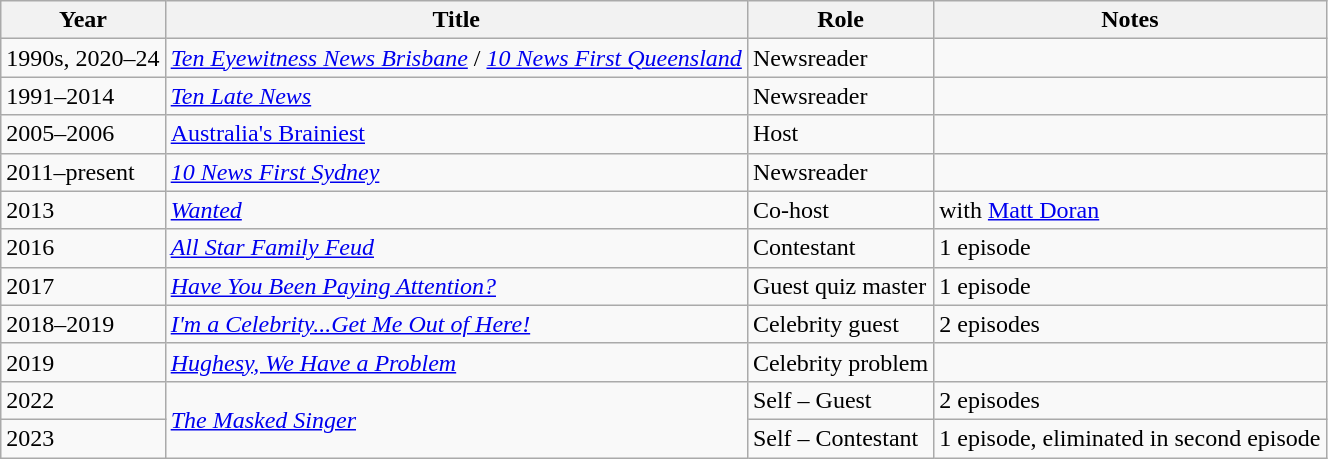<table class="wikitable sortable">
<tr>
<th scope="col">Year</th>
<th scope="col">Title</th>
<th scope="col">Role</th>
<th scope="col" class="unsortable">Notes</th>
</tr>
<tr>
<td>1990s, 2020–24</td>
<td><em><a href='#'>Ten Eyewitness News Brisbane</a></em> / <em><a href='#'>10 News First Queensland</a></em></td>
<td rowspan=>Newsreader</td>
<td></td>
</tr>
<tr>
<td>1991–2014</td>
<td><em><a href='#'>Ten Late News</a></em></td>
<td rowspan=>Newsreader</td>
<td></td>
</tr>
<tr>
<td>2005–2006</td>
<td><a href='#'>Australia's Brainiest</a></td>
<td>Host</td>
</tr>
<tr>
<td>2011–present</td>
<td><em><a href='#'>10 News First Sydney</a></em></td>
<td>Newsreader</td>
<td></td>
</tr>
<tr>
<td>2013</td>
<td><em><a href='#'>Wanted</a></em></td>
<td>Co-host</td>
<td>with <a href='#'>Matt Doran</a></td>
</tr>
<tr>
<td>2016</td>
<td><em><a href='#'>All Star Family Feud</a></em></td>
<td>Contestant</td>
<td>1 episode</td>
</tr>
<tr>
<td>2017</td>
<td><em><a href='#'>Have You Been Paying Attention?</a></em></td>
<td>Guest quiz master</td>
<td>1 episode</td>
</tr>
<tr>
<td>2018–2019</td>
<td><em><a href='#'>I'm a Celebrity...Get Me Out of Here!</a></em></td>
<td>Celebrity guest</td>
<td>2 episodes</td>
</tr>
<tr>
<td>2019</td>
<td><em><a href='#'>Hughesy, We Have a Problem</a></em></td>
<td>Celebrity problem</td>
<td></td>
</tr>
<tr>
<td>2022</td>
<td rowspan="2"><em><a href='#'>The Masked Singer</a></em></td>
<td>Self – Guest</td>
<td>2 episodes</td>
</tr>
<tr>
<td>2023</td>
<td>Self – Contestant</td>
<td>1 episode, eliminated in second episode</td>
</tr>
</table>
